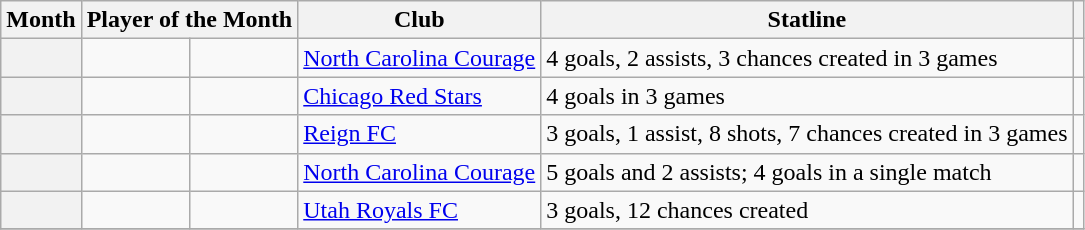<table class="wikitable sortable">
<tr>
<th scope="col">Month</th>
<th colspan=2 scope="col">Player of the Month</th>
<th scope="col">Club</th>
<th scope="col">Statline</th>
<th></th>
</tr>
<tr>
<th scope="row"></th>
<td></td>
<td></td>
<td><a href='#'>North Carolina Courage</a></td>
<td>4 goals, 2 assists, 3 chances created in 3 games</td>
<td></td>
</tr>
<tr>
<th scope="row"></th>
<td></td>
<td></td>
<td><a href='#'>Chicago Red Stars</a></td>
<td>4 goals in 3 games</td>
<td></td>
</tr>
<tr>
<th scope="row"></th>
<td></td>
<td></td>
<td><a href='#'>Reign FC</a></td>
<td>3 goals, 1 assist, 8 shots, 7 chances created in 3 games</td>
<td></td>
</tr>
<tr>
<th scope="row"></th>
<td></td>
<td></td>
<td><a href='#'>North Carolina Courage</a></td>
<td>5 goals and 2 assists; 4 goals in a single match</td>
<td></td>
</tr>
<tr>
<th scope="row"></th>
<td></td>
<td></td>
<td><a href='#'>Utah Royals FC</a></td>
<td>3 goals, 12 chances created</td>
<td></td>
</tr>
<tr>
</tr>
</table>
